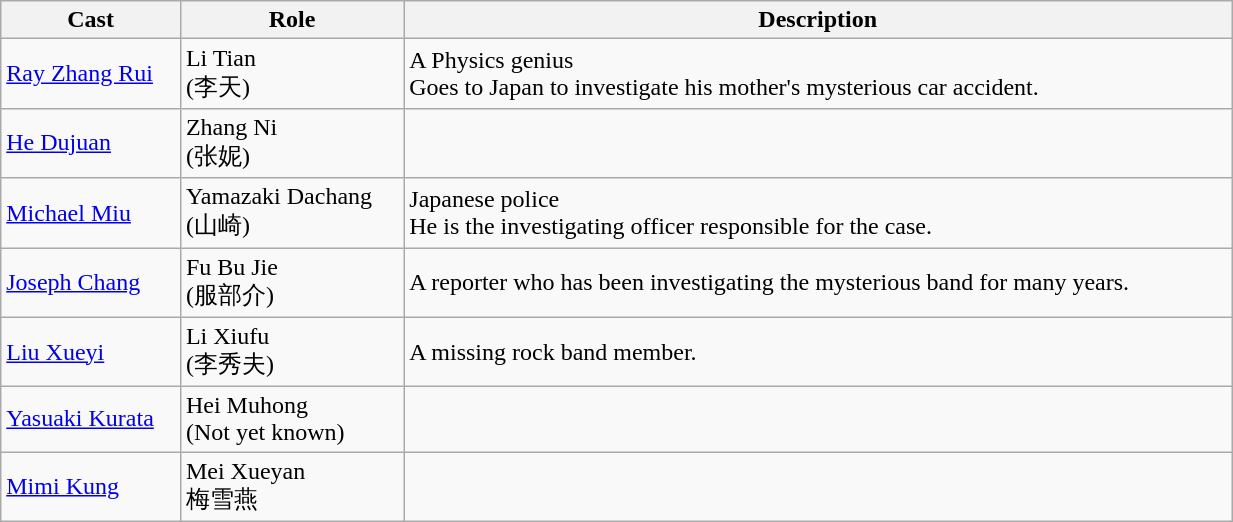<table class="wikitable" width="65%">
<tr>
<th>Cast</th>
<th>Role</th>
<th>Description</th>
</tr>
<tr>
<td><a href='#'>Ray Zhang Rui</a></td>
<td>Li Tian <br> (李天)</td>
<td>A Physics genius <br> Goes to Japan to investigate his mother's mysterious car accident.</td>
</tr>
<tr>
<td><a href='#'>He Dujuan</a></td>
<td>Zhang Ni <br> (张妮)</td>
<td></td>
</tr>
<tr>
<td><a href='#'>Michael Miu</a></td>
<td>Yamazaki Dachang <br> (山崎)</td>
<td>Japanese police <br> He is the investigating officer responsible for the case.</td>
</tr>
<tr>
<td><a href='#'>Joseph Chang</a></td>
<td>Fu Bu Jie <br> (服部介)</td>
<td>A reporter who has been investigating the mysterious band for many years.</td>
</tr>
<tr>
<td><a href='#'>Liu Xueyi</a></td>
<td>Li Xiufu <br> (李秀夫)</td>
<td>A missing rock band member.</td>
</tr>
<tr>
<td><a href='#'>Yasuaki Kurata</a></td>
<td>Hei Muhong <br> (Not yet known)</td>
<td></td>
</tr>
<tr>
<td><a href='#'>Mimi Kung</a></td>
<td>Mei Xueyan <br> 梅雪燕</td>
<td></td>
</tr>
</table>
